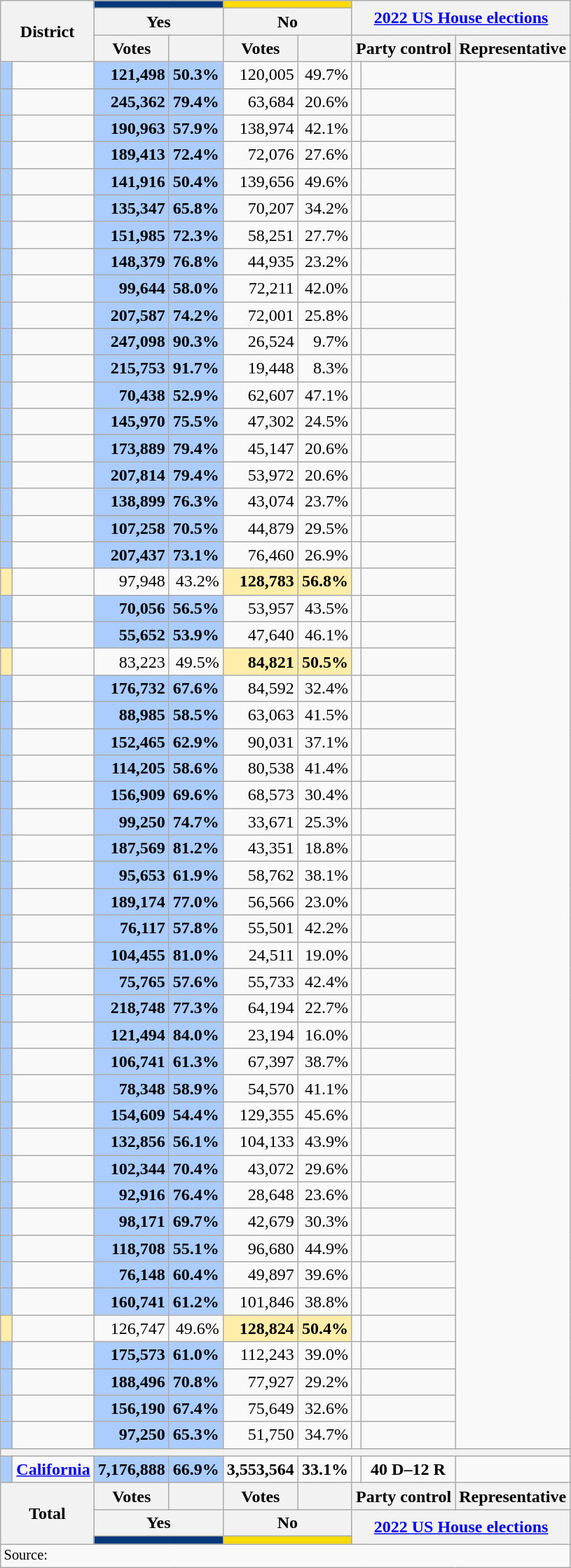<table class="mw-datatable wikitable sortable" style="text-align:right;">
<tr>
<th colspan="2" rowspan="3">District</th>
<th colspan="2" style="background-color:#01387b;"></th>
<th colspan="2" style="background-color:#feda00;"></th>
<th colspan="3" rowspan="2"><a href='#'>2022 US House elections</a></th>
</tr>
<tr>
<th colspan="2">Yes</th>
<th colspan="2">No</th>
</tr>
<tr>
<th data-sort-type="number">Votes</th>
<th></th>
<th data-sort-type="number">Votes</th>
<th></th>
<th colspan="2">Party control</th>
<th>Representative</th>
</tr>
<tr>
<td style="background:#acf;"> </td>
<td style="text-align:center;"></td>
<td style="background:#acf; color:#000;"><strong>121,498</strong></td>
<td style="background:#acf; color:#000;"><strong>50.3%</strong></td>
<td>120,005</td>
<td>49.7%</td>
<td></td>
<td style="text-align:left;"></td>
</tr>
<tr>
<td style="background:#acf;"> </td>
<td style="text-align:center;"></td>
<td style="background:#acf; color:#000;"><strong>245,362</strong></td>
<td style="background:#acf; color:#000;"><strong>79.4%</strong></td>
<td>63,684</td>
<td>20.6%</td>
<td></td>
<td style="text-align:left;"></td>
</tr>
<tr>
<td style="background:#acf;"> </td>
<td style="text-align:center;"></td>
<td style="background:#acf; color:#000;"><strong>190,963</strong></td>
<td style="background:#acf; color:#000;"><strong>57.9%</strong></td>
<td>138,974</td>
<td>42.1%</td>
<td></td>
<td style="text-align:left;"></td>
</tr>
<tr>
<td style="background:#acf;"> </td>
<td style="text-align:center;"></td>
<td style="background:#acf; color:#000;"><strong>189,413</strong></td>
<td style="background:#acf; color:#000;"><strong>72.4%</strong></td>
<td>72,076</td>
<td>27.6%</td>
<td></td>
<td style="text-align:left;"></td>
</tr>
<tr>
<td style="background:#acf;"> </td>
<td style="text-align:center;"></td>
<td style="background:#acf; color:#000;"><strong>141,916</strong></td>
<td style="background:#acf; color:#000;"><strong>50.4%</strong></td>
<td>139,656</td>
<td>49.6%</td>
<td></td>
<td style="text-align:left;"></td>
</tr>
<tr>
<td style="background:#acf;"> </td>
<td style="text-align:center;"></td>
<td style="background:#acf; color:#000;"><strong>135,347</strong></td>
<td style="background:#acf; color:#000;"><strong>65.8%</strong></td>
<td>70,207</td>
<td>34.2%</td>
<td></td>
<td style="text-align:left;"></td>
</tr>
<tr>
<td style="background:#acf;"> </td>
<td style="text-align:center;"></td>
<td style="background:#acf; color:#000;"><strong>151,985</strong></td>
<td style="background:#acf; color:#000;"><strong>72.3%</strong></td>
<td>58,251</td>
<td>27.7%</td>
<td></td>
<td style="text-align:left;"></td>
</tr>
<tr>
<td style="background:#acf;"> </td>
<td style="text-align:center;"></td>
<td style="background:#acf; color:#000;"><strong>148,379</strong></td>
<td style="background:#acf; color:#000;"><strong>76.8%</strong></td>
<td>44,935</td>
<td>23.2%</td>
<td></td>
<td style="text-align:left;"></td>
</tr>
<tr>
<td style="background:#acf;"> </td>
<td style="text-align:center;"></td>
<td style="background:#acf; color:#000;"><strong>99,644</strong></td>
<td style="background:#acf; color:#000;"><strong>58.0%</strong></td>
<td>72,211</td>
<td>42.0%</td>
<td></td>
<td style="text-align:left;"></td>
</tr>
<tr>
<td style="background:#acf;"> </td>
<td style="text-align:center;"></td>
<td style="background:#acf; color:#000;"><strong>207,587</strong></td>
<td style="background:#acf; color:#000;"><strong>74.2%</strong></td>
<td>72,001</td>
<td>25.8%</td>
<td></td>
<td style="text-align:left;"></td>
</tr>
<tr>
<td style="background:#acf;"> </td>
<td style="text-align:center;"></td>
<td style="background:#acf; color:#000;"><strong>247,098</strong></td>
<td style="background:#acf; color:#000;"><strong>90.3%</strong></td>
<td>26,524</td>
<td>9.7%</td>
<td></td>
<td style="text-align:left;"></td>
</tr>
<tr>
<td style="background:#acf;"> </td>
<td style="text-align:center;"></td>
<td style="background:#acf; color:#000;"><strong>215,753</strong></td>
<td style="background:#acf; color:#000;"><strong>91.7%</strong></td>
<td>19,448</td>
<td>8.3%</td>
<td></td>
<td style="text-align:left;"></td>
</tr>
<tr>
<td style="background:#acf;"> </td>
<td style="text-align:center;"></td>
<td style="background:#acf; color:#000;"><strong>70,438</strong></td>
<td style="background:#acf; color:#000;"><strong>52.9%</strong></td>
<td>62,607</td>
<td>47.1%</td>
<td></td>
<td style="text-align:left;"></td>
</tr>
<tr>
<td style="background:#acf;"> </td>
<td style="text-align:center;"></td>
<td style="background:#acf; color:#000;"><strong>145,970</strong></td>
<td style="background:#acf; color:#000;"><strong>75.5%</strong></td>
<td>47,302</td>
<td>24.5%</td>
<td></td>
<td style="text-align:left;"></td>
</tr>
<tr>
<td style="background:#acf;"> </td>
<td style="text-align:center;"></td>
<td style="background:#acf; color:#000;"><strong>173,889</strong></td>
<td style="background:#acf; color:#000;"><strong>79.4%</strong></td>
<td>45,147</td>
<td>20.6%</td>
<td></td>
<td style="text-align:left;"></td>
</tr>
<tr>
<td style="background:#acf;"> </td>
<td style="text-align:center;"></td>
<td style="background:#acf; color:#000;"><strong>207,814</strong></td>
<td style="background:#acf; color:#000;"><strong>79.4%</strong></td>
<td>53,972</td>
<td>20.6%</td>
<td></td>
<td style="text-align:left;"></td>
</tr>
<tr>
<td style="background:#acf;"> </td>
<td style="text-align:center;"></td>
<td style="background:#acf; color:#000;"><strong>138,899 </strong></td>
<td style="background:#acf; color:#000;"><strong>76.3%</strong></td>
<td>43,074</td>
<td>23.7%</td>
<td></td>
<td style="text-align:left;"></td>
</tr>
<tr>
<td style="background:#acf;"> </td>
<td style="text-align:center;"></td>
<td style="background:#acf; color:#000;"><strong>107,258</strong></td>
<td style="background:#acf; color:#000;"><strong>70.5%</strong></td>
<td>44,879</td>
<td>29.5%</td>
<td></td>
<td style="text-align:left;"></td>
</tr>
<tr>
<td style="background:#acf;"> </td>
<td style="text-align:center;"></td>
<td style="background:#acf; color:#000;"><strong>207,437</strong></td>
<td style="background:#acf; color:#000;"><strong>73.1%</strong></td>
<td>76,460</td>
<td>26.9%</td>
<td></td>
<td style="text-align:left;"></td>
</tr>
<tr>
<td style="background:#fea;"> </td>
<td style="text-align:center;"></td>
<td>97,948</td>
<td>43.2%</td>
<td style="background:#fea; color:#000;"><strong>128,783</strong></td>
<td style="background:#fea; color:#000;"><strong>56.8%</strong></td>
<td></td>
<td style="text-align:left;"></td>
</tr>
<tr>
<td style="background:#acf;"> </td>
<td style="text-align:center;"></td>
<td style="background:#acf; color:#000;"><strong>70,056</strong></td>
<td style="background:#acf; color:#000;"><strong>56.5%</strong></td>
<td>53,957</td>
<td>43.5%</td>
<td></td>
<td style="text-align:left;"></td>
</tr>
<tr>
<td style="background:#acf;"> </td>
<td style="text-align:center;"></td>
<td style="background:#acf; color:#000;"><strong>55,652</strong></td>
<td style="background:#acf; color:#000;"><strong>53.9%</strong></td>
<td>47,640</td>
<td>46.1%</td>
<td></td>
<td style="text-align:left;"></td>
</tr>
<tr>
<td style="background:#fea;"> </td>
<td style="text-align:center;"></td>
<td>83,223</td>
<td>49.5%</td>
<td style="background:#fea; color:#000;"><strong>84,821</strong></td>
<td style="background:#fea; color:#000;"><strong>50.5%</strong></td>
<td></td>
<td style="text-align:left;"></td>
</tr>
<tr>
<td style="background:#acf;"> </td>
<td style="text-align:center;"></td>
<td style="background:#acf; color:#000;"><strong>176,732</strong></td>
<td style="background:#acf; color:#000;"><strong>67.6%</strong></td>
<td>84,592</td>
<td>32.4%</td>
<td></td>
<td style="text-align:left;"></td>
</tr>
<tr>
<td style="background:#acf;"> </td>
<td style="text-align:center;"></td>
<td style="background:#acf; color:#000;"><strong>88,985</strong></td>
<td style="background:#acf; color:#000;"><strong>58.5%</strong></td>
<td>63,063</td>
<td>41.5%</td>
<td></td>
<td style="text-align:left;"></td>
</tr>
<tr>
<td style="background:#acf;"> </td>
<td style="text-align:center;"></td>
<td style="background:#acf; color:#000;"><strong>152,465</strong></td>
<td style="background:#acf; color:#000;"><strong>62.9%</strong></td>
<td>90,031</td>
<td>37.1%</td>
<td></td>
<td style="text-align:left;"></td>
</tr>
<tr>
<td style="background:#acf;"> </td>
<td style="text-align:center;"></td>
<td style="background:#acf; color:#000;"><strong>114,205</strong></td>
<td style="background:#acf; color:#000;"><strong>58.6%</strong></td>
<td>80,538</td>
<td>41.4%</td>
<td></td>
<td style="text-align:left;"></td>
</tr>
<tr>
<td style="background:#acf;"> </td>
<td style="text-align:center;"></td>
<td style="background:#acf; color:#000;"><strong>156,909</strong></td>
<td style="background:#acf; color:#000;"><strong>69.6%</strong></td>
<td>68,573</td>
<td>30.4%</td>
<td></td>
<td style="text-align:left;"></td>
</tr>
<tr>
<td style="background:#acf;"> </td>
<td style="text-align:center;"></td>
<td style="background:#acf; color:#000;"><strong>99,250</strong></td>
<td style="background:#acf; color:#000;"><strong>74.7%</strong></td>
<td>33,671</td>
<td>25.3%</td>
<td></td>
<td style="text-align:left;"></td>
</tr>
<tr>
<td style="background:#acf;"> </td>
<td style="text-align:center;"></td>
<td style="background:#acf; color:#000;"><strong>187,569</strong></td>
<td style="background:#acf; color:#000;"><strong>81.2%</strong></td>
<td>43,351</td>
<td>18.8%</td>
<td></td>
<td style="text-align:left;"></td>
</tr>
<tr>
<td style="background:#acf;"> </td>
<td style="text-align:center;"></td>
<td style="background:#acf; color:#000;"><strong>95,653</strong></td>
<td style="background:#acf; color:#000;"><strong>61.9%</strong></td>
<td>58,762</td>
<td>38.1%</td>
<td></td>
<td style="text-align:left;"></td>
</tr>
<tr>
<td style="background:#acf;"> </td>
<td style="text-align:center;"></td>
<td style="background:#acf; color:#000;"><strong>189,174</strong></td>
<td style="background:#acf; color:#000;"><strong>77.0%</strong></td>
<td>56,566</td>
<td>23.0%</td>
<td></td>
<td style="text-align:left;"></td>
</tr>
<tr>
<td style="background:#acf;"> </td>
<td style="text-align:center;"></td>
<td style="background:#acf; color:#000;"><strong>76,117</strong></td>
<td style="background:#acf; color:#000;"><strong>57.8%</strong></td>
<td>55,501</td>
<td>42.2%</td>
<td></td>
<td style="text-align:left;"></td>
</tr>
<tr>
<td style="background:#acf;"> </td>
<td style="text-align:center;"></td>
<td style="background:#acf; color:#000;"><strong>104,455</strong></td>
<td style="background:#acf; color:#000;"><strong>81.0%</strong></td>
<td>24,511</td>
<td>19.0%</td>
<td></td>
<td style="text-align:left;"></td>
</tr>
<tr>
<td style="background:#acf;"> </td>
<td style="text-align:center;"></td>
<td style="background:#acf; color:#000;"><strong>75,765</strong></td>
<td style="background:#acf; color:#000;"><strong>57.6%</strong></td>
<td>55,733</td>
<td>42.4%</td>
<td></td>
<td style="text-align:left;"></td>
</tr>
<tr>
<td style="background:#acf;"> </td>
<td style="text-align:center;"></td>
<td style="background:#acf; color:#000;"><strong>218,748</strong></td>
<td style="background:#acf; color:#000;"><strong>77.3%</strong></td>
<td>64,194</td>
<td>22.7%</td>
<td></td>
<td style="text-align:left;"></td>
</tr>
<tr>
<td style="background:#acf;"> </td>
<td style="text-align:center;"></td>
<td style="background:#acf; color:#000;"><strong>121,494</strong></td>
<td style="background:#acf; color:#000;"><strong>84.0%</strong></td>
<td>23,194</td>
<td>16.0%</td>
<td></td>
<td style="text-align:left;"></td>
</tr>
<tr>
<td style="background:#acf;"> </td>
<td style="text-align:center;"></td>
<td style="background:#acf; color:#000;"><strong>106,741</strong></td>
<td style="background:#acf; color:#000;"><strong>61.3%</strong></td>
<td>67,397</td>
<td>38.7%</td>
<td></td>
<td style="text-align:left;"></td>
</tr>
<tr>
<td style="background:#acf;"> </td>
<td style="text-align:center;"></td>
<td style="background:#acf; color:#000;"><strong>78,348</strong></td>
<td style="background:#acf; color:#000;"><strong>58.9%</strong></td>
<td>54,570</td>
<td>41.1%</td>
<td></td>
<td style="text-align:left;"></td>
</tr>
<tr>
<td style="background:#acf;"> </td>
<td style="text-align:center;"></td>
<td style="background:#acf; color:#000;"><strong>154,609</strong></td>
<td style="background:#acf; color:#000;"><strong>54.4%</strong></td>
<td>129,355</td>
<td>45.6%</td>
<td></td>
<td style="text-align:left;"></td>
</tr>
<tr>
<td style="background:#acf;"> </td>
<td style="text-align:center;"></td>
<td style="background:#acf; color:#000;"><strong>132,856</strong></td>
<td style="background:#acf; color:#000;"><strong>56.1%</strong></td>
<td>104,133</td>
<td>43.9%</td>
<td></td>
<td style="text-align:left;"></td>
</tr>
<tr>
<td style="background:#acf;"> </td>
<td style="text-align:center;"></td>
<td style="background:#acf; color:#000;"><strong>102,344</strong></td>
<td style="background:#acf; color:#000;"><strong>70.4%</strong></td>
<td>43,072</td>
<td>29.6%</td>
<td></td>
<td style="text-align:left;"></td>
</tr>
<tr>
<td style="background:#acf;"> </td>
<td style="text-align:center;"></td>
<td style="background:#acf; color:#000;"><strong>92,916</strong></td>
<td style="background:#acf; color:#000;"><strong>76.4%</strong></td>
<td>28,648</td>
<td>23.6%</td>
<td></td>
<td style="text-align:left;"></td>
</tr>
<tr>
<td style="background:#acf;"> </td>
<td style="text-align:center;"></td>
<td style="background:#acf; color:#000;"><strong>98,171</strong></td>
<td style="background:#acf; color:#000;"><strong>69.7%</strong></td>
<td>42,679</td>
<td>30.3%</td>
<td></td>
<td style="text-align:left;"></td>
</tr>
<tr>
<td style="background:#acf;"> </td>
<td style="text-align:center;"></td>
<td style="background:#acf; color:#000;"><strong>118,708</strong></td>
<td style="background:#acf; color:#000;"><strong>55.1%</strong></td>
<td>96,680</td>
<td>44.9%</td>
<td></td>
<td style="text-align:left;"></td>
</tr>
<tr>
<td style="background:#acf;"> </td>
<td style="text-align:center;"></td>
<td style="background:#acf; color:#000;"><strong>76,148</strong></td>
<td style="background:#acf; color:#000;"><strong>60.4%</strong></td>
<td>49,897</td>
<td>39.6%</td>
<td></td>
<td style="text-align:left;"></td>
</tr>
<tr>
<td style="background:#acf;"> </td>
<td style="text-align:center;"></td>
<td style="background:#acf; color:#000;"><strong>160,741</strong></td>
<td style="background:#acf; color:#000;"><strong>61.2%</strong></td>
<td>101,846</td>
<td>38.8%</td>
<td></td>
<td style="text-align:left;"></td>
</tr>
<tr>
<td style="background:#fea;"> </td>
<td style="text-align:center;"></td>
<td>126,747</td>
<td>49.6%</td>
<td style="background:#fea; color:#000;"><strong>128,824 </strong></td>
<td style="background:#fea; color:#000;"><strong>50.4%</strong></td>
<td></td>
<td style="text-align:left;"></td>
</tr>
<tr>
<td style="background:#acf;"> </td>
<td style="text-align:center;"></td>
<td style="background:#acf; color:#000;"><strong>175,573</strong></td>
<td style="background:#acf; color:#000;"><strong>61.0%</strong></td>
<td>112,243</td>
<td>39.0%</td>
<td></td>
<td style="text-align:left;"></td>
</tr>
<tr>
<td style="background:#acf;"> </td>
<td style="text-align:center;"></td>
<td style="background:#acf; color:#000;"><strong>188,496</strong></td>
<td style="background:#acf; color:#000;"><strong>70.8%</strong></td>
<td>77,927</td>
<td>29.2%</td>
<td></td>
<td style="text-align:left;"></td>
</tr>
<tr>
<td style="background:#acf;"> </td>
<td style="text-align:center;"></td>
<td style="background:#acf; color:#000;"><strong>156,190</strong></td>
<td style="background:#acf; color:#000;"><strong>67.4%</strong></td>
<td>75,649</td>
<td>32.6%</td>
<td></td>
<td style="text-align:left;"></td>
</tr>
<tr>
<td style="background:#acf;"> </td>
<td style="text-align:center;"></td>
<td style="background:#acf; color:#000;"><strong>97,250</strong></td>
<td style="background:#acf; color:#000;"><strong>65.3%</strong></td>
<td>51,750</td>
<td>34.7%</td>
<td></td>
<td style="text-align:left;"></td>
</tr>
<tr class="sortbottom">
<th colspan="9"></th>
</tr>
<tr class="sortbottom" style="font-weight:bold;">
<td style="background:#acf;"> </td>
<td style="text-align:left;"><a href='#'>California</a></td>
<td style="background:#acf; color:#000;">7,176,888</td>
<td style="background:#acf; color:#000;">66.9%</td>
<td>3,553,564</td>
<td>33.1%</td>
<td></td>
<td style="text-align:center;">40 D–12 R</td>
</tr>
<tr class="sortbottom">
<th colspan="2" rowspan="3">Total</th>
<th>Votes</th>
<th></th>
<th>Votes</th>
<th></th>
<th colspan="2">Party control</th>
<th>Representative</th>
</tr>
<tr class="sortbottom">
<th colspan="2">Yes</th>
<th colspan="2">No</th>
<th colspan="3" rowspan="2"><a href='#'>2022 US House elections</a></th>
</tr>
<tr class="sortbottom">
<th colspan="2" style="background-color:#01387b;"></th>
<th colspan="2" style="background-color:#feda00;"></th>
</tr>
<tr class="sortbottom">
<td colspan="9" style="font-size:85%; text-align:left;">Source: </td>
</tr>
</table>
